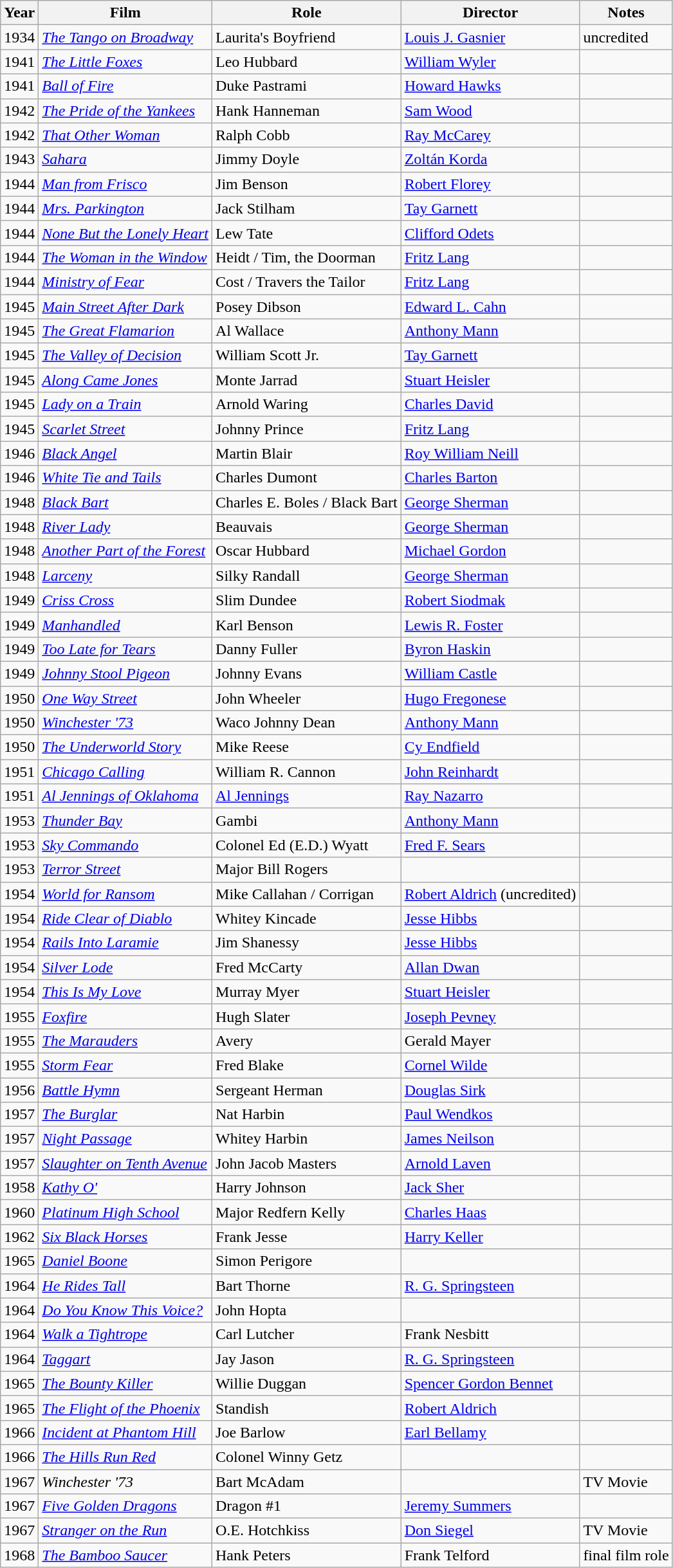<table class="wikitable sortable">
<tr>
<th>Year</th>
<th>Film</th>
<th>Role</th>
<th>Director</th>
<th class="unsortable">Notes</th>
</tr>
<tr>
<td>1934</td>
<td><em><a href='#'>The Tango on Broadway</a></em></td>
<td>Laurita's Boyfriend</td>
<td><a href='#'>Louis J. Gasnier</a></td>
<td>uncredited</td>
</tr>
<tr>
<td>1941</td>
<td><em><a href='#'>The Little Foxes</a></em></td>
<td>Leo Hubbard</td>
<td><a href='#'>William Wyler</a></td>
<td></td>
</tr>
<tr>
<td>1941</td>
<td><em><a href='#'>Ball of Fire</a></em></td>
<td>Duke Pastrami</td>
<td><a href='#'>Howard Hawks</a></td>
<td></td>
</tr>
<tr>
<td>1942</td>
<td><em><a href='#'>The Pride of the Yankees</a></em></td>
<td>Hank Hanneman</td>
<td><a href='#'>Sam Wood</a></td>
<td></td>
</tr>
<tr>
<td>1942</td>
<td><em><a href='#'>That Other Woman</a></em></td>
<td>Ralph Cobb</td>
<td><a href='#'>Ray McCarey</a></td>
<td></td>
</tr>
<tr>
<td>1943</td>
<td><em><a href='#'>Sahara</a></em></td>
<td>Jimmy Doyle</td>
<td><a href='#'>Zoltán Korda</a></td>
<td></td>
</tr>
<tr>
<td>1944</td>
<td><em><a href='#'>Man from Frisco</a></em></td>
<td>Jim Benson</td>
<td><a href='#'>Robert Florey</a></td>
<td></td>
</tr>
<tr>
<td>1944</td>
<td><em><a href='#'>Mrs. Parkington</a></em></td>
<td>Jack Stilham</td>
<td><a href='#'>Tay Garnett</a></td>
<td></td>
</tr>
<tr>
<td>1944</td>
<td><em><a href='#'>None But the Lonely Heart</a></em></td>
<td>Lew Tate</td>
<td><a href='#'>Clifford Odets</a></td>
<td></td>
</tr>
<tr>
<td>1944</td>
<td><em><a href='#'>The Woman in the Window</a></em></td>
<td>Heidt / Tim, the Doorman</td>
<td><a href='#'>Fritz Lang</a></td>
<td></td>
</tr>
<tr>
<td>1944</td>
<td><em><a href='#'>Ministry of Fear</a></em></td>
<td>Cost / Travers the Tailor</td>
<td><a href='#'>Fritz Lang</a></td>
<td></td>
</tr>
<tr>
<td>1945</td>
<td><em><a href='#'>Main Street After Dark</a></em></td>
<td>Posey Dibson</td>
<td><a href='#'>Edward L. Cahn</a></td>
<td></td>
</tr>
<tr>
<td>1945</td>
<td><em><a href='#'>The Great Flamarion</a></em></td>
<td>Al Wallace</td>
<td><a href='#'>Anthony Mann</a></td>
<td></td>
</tr>
<tr>
<td>1945</td>
<td><em><a href='#'>The Valley of Decision</a></em></td>
<td>William Scott Jr.</td>
<td><a href='#'>Tay Garnett</a></td>
<td></td>
</tr>
<tr>
<td>1945</td>
<td><em><a href='#'>Along Came Jones</a></em></td>
<td>Monte Jarrad</td>
<td><a href='#'>Stuart Heisler</a></td>
<td></td>
</tr>
<tr>
<td>1945</td>
<td><em><a href='#'>Lady on a Train</a></em></td>
<td>Arnold Waring</td>
<td><a href='#'>Charles David</a></td>
<td></td>
</tr>
<tr>
<td>1945</td>
<td><em><a href='#'>Scarlet Street</a></em></td>
<td>Johnny Prince</td>
<td><a href='#'>Fritz Lang</a></td>
<td></td>
</tr>
<tr>
<td>1946</td>
<td><em><a href='#'>Black Angel</a></em></td>
<td>Martin Blair</td>
<td><a href='#'>Roy William Neill</a></td>
<td></td>
</tr>
<tr>
<td>1946</td>
<td><em><a href='#'>White Tie and Tails</a></em></td>
<td>Charles Dumont</td>
<td><a href='#'>Charles Barton</a></td>
<td></td>
</tr>
<tr>
<td>1948</td>
<td><em><a href='#'>Black Bart</a></em></td>
<td>Charles E. Boles / Black Bart</td>
<td><a href='#'>George Sherman</a></td>
<td></td>
</tr>
<tr>
<td>1948</td>
<td><em><a href='#'>River Lady</a></em></td>
<td>Beauvais</td>
<td><a href='#'>George Sherman</a></td>
<td></td>
</tr>
<tr>
<td>1948</td>
<td><em><a href='#'>Another Part of the Forest</a></em></td>
<td>Oscar Hubbard</td>
<td><a href='#'>Michael Gordon</a></td>
<td></td>
</tr>
<tr>
<td>1948</td>
<td><em><a href='#'>Larceny</a></em></td>
<td>Silky Randall</td>
<td><a href='#'>George Sherman</a></td>
<td></td>
</tr>
<tr>
<td>1949</td>
<td><em><a href='#'>Criss Cross</a></em></td>
<td>Slim Dundee</td>
<td><a href='#'>Robert Siodmak</a></td>
<td></td>
</tr>
<tr>
<td>1949</td>
<td><em><a href='#'>Manhandled</a></em></td>
<td>Karl Benson</td>
<td><a href='#'>Lewis R. Foster</a></td>
<td></td>
</tr>
<tr>
<td>1949</td>
<td><em><a href='#'>Too Late for Tears</a></em></td>
<td>Danny Fuller</td>
<td><a href='#'>Byron Haskin</a></td>
<td></td>
</tr>
<tr>
<td>1949</td>
<td><em><a href='#'>Johnny Stool Pigeon</a></em></td>
<td>Johnny Evans</td>
<td><a href='#'>William Castle</a></td>
<td></td>
</tr>
<tr>
<td>1950</td>
<td><em><a href='#'>One Way Street</a></em></td>
<td>John Wheeler</td>
<td><a href='#'>Hugo Fregonese</a></td>
<td></td>
</tr>
<tr>
<td>1950</td>
<td><em><a href='#'>Winchester '73</a></em></td>
<td>Waco Johnny Dean</td>
<td><a href='#'>Anthony Mann</a></td>
<td></td>
</tr>
<tr>
<td>1950</td>
<td><em><a href='#'>The Underworld Story</a></em></td>
<td>Mike Reese</td>
<td><a href='#'>Cy Endfield</a></td>
<td></td>
</tr>
<tr>
<td>1951</td>
<td><em><a href='#'>Chicago Calling</a></em></td>
<td>William R. Cannon</td>
<td><a href='#'>John Reinhardt</a></td>
<td></td>
</tr>
<tr>
<td>1951</td>
<td><em><a href='#'>Al Jennings of Oklahoma</a></em></td>
<td><a href='#'>Al Jennings</a></td>
<td><a href='#'>Ray Nazarro</a></td>
<td></td>
</tr>
<tr>
<td>1953</td>
<td><em><a href='#'>Thunder Bay</a></em></td>
<td>Gambi</td>
<td><a href='#'>Anthony Mann</a></td>
<td></td>
</tr>
<tr>
<td>1953</td>
<td><em><a href='#'>Sky Commando</a></em></td>
<td>Colonel Ed (E.D.) Wyatt</td>
<td><a href='#'>Fred F. Sears</a></td>
<td></td>
</tr>
<tr>
<td>1953</td>
<td><em><a href='#'>Terror Street</a></em></td>
<td>Major Bill Rogers</td>
<td></td>
<td></td>
</tr>
<tr>
<td>1954</td>
<td><em><a href='#'>World for Ransom</a></em></td>
<td>Mike Callahan / Corrigan</td>
<td><a href='#'>Robert Aldrich</a> (uncredited)</td>
<td></td>
</tr>
<tr>
<td>1954</td>
<td><em><a href='#'>Ride Clear of Diablo</a></em></td>
<td>Whitey Kincade</td>
<td><a href='#'>Jesse Hibbs</a></td>
<td></td>
</tr>
<tr>
<td>1954</td>
<td><em><a href='#'>Rails Into Laramie</a></em></td>
<td>Jim Shanessy</td>
<td><a href='#'>Jesse Hibbs</a></td>
<td></td>
</tr>
<tr>
<td>1954</td>
<td><em><a href='#'>Silver Lode</a></em></td>
<td>Fred McCarty</td>
<td><a href='#'>Allan Dwan</a></td>
<td></td>
</tr>
<tr>
<td>1954</td>
<td><em><a href='#'>This Is My Love</a></em></td>
<td>Murray Myer</td>
<td><a href='#'>Stuart Heisler</a></td>
<td></td>
</tr>
<tr>
<td>1955</td>
<td><em><a href='#'>Foxfire</a></em></td>
<td>Hugh Slater</td>
<td><a href='#'>Joseph Pevney</a></td>
<td></td>
</tr>
<tr>
<td>1955</td>
<td><em><a href='#'>The Marauders</a></em></td>
<td>Avery</td>
<td>Gerald Mayer</td>
<td></td>
</tr>
<tr>
<td>1955</td>
<td><em><a href='#'>Storm Fear</a></em></td>
<td>Fred Blake</td>
<td><a href='#'>Cornel Wilde</a></td>
<td></td>
</tr>
<tr>
<td>1956</td>
<td><em><a href='#'>Battle Hymn</a></em></td>
<td>Sergeant Herman</td>
<td><a href='#'>Douglas Sirk</a></td>
<td></td>
</tr>
<tr>
<td>1957</td>
<td><em><a href='#'>The Burglar</a></em></td>
<td>Nat Harbin</td>
<td><a href='#'>Paul Wendkos</a></td>
<td></td>
</tr>
<tr>
<td>1957</td>
<td><em><a href='#'>Night Passage</a></em></td>
<td>Whitey Harbin</td>
<td><a href='#'>James Neilson</a></td>
<td></td>
</tr>
<tr>
<td>1957</td>
<td><em><a href='#'>Slaughter on Tenth Avenue</a></em></td>
<td>John Jacob Masters</td>
<td><a href='#'>Arnold Laven</a></td>
<td></td>
</tr>
<tr>
<td>1958</td>
<td><em><a href='#'>Kathy O'</a></em></td>
<td>Harry Johnson</td>
<td><a href='#'>Jack Sher</a></td>
<td></td>
</tr>
<tr>
<td>1960</td>
<td><em><a href='#'>Platinum High School</a></em></td>
<td>Major Redfern Kelly</td>
<td><a href='#'>Charles Haas</a></td>
<td></td>
</tr>
<tr>
<td>1962</td>
<td><em><a href='#'>Six Black Horses</a></em></td>
<td>Frank Jesse</td>
<td><a href='#'>Harry Keller</a></td>
<td></td>
</tr>
<tr>
<td>1965</td>
<td><em><a href='#'>Daniel Boone</a></em></td>
<td>Simon Perigore</td>
<td></td>
<td></td>
</tr>
<tr>
<td>1964</td>
<td><em><a href='#'>He Rides Tall</a></em></td>
<td>Bart Thorne</td>
<td><a href='#'>R. G. Springsteen</a></td>
<td></td>
</tr>
<tr>
<td>1964</td>
<td><em><a href='#'>Do You Know This Voice?</a></em></td>
<td>John Hopta</td>
<td></td>
<td></td>
</tr>
<tr>
<td>1964</td>
<td><em><a href='#'>Walk a Tightrope</a></em></td>
<td>Carl Lutcher</td>
<td>Frank Nesbitt</td>
<td></td>
</tr>
<tr>
<td>1964</td>
<td><em><a href='#'>Taggart</a></em></td>
<td>Jay Jason</td>
<td><a href='#'>R. G. Springsteen</a></td>
<td></td>
</tr>
<tr>
<td>1965</td>
<td><em><a href='#'>The Bounty Killer</a></em></td>
<td>Willie Duggan</td>
<td><a href='#'>Spencer Gordon Bennet</a></td>
<td></td>
</tr>
<tr>
<td>1965</td>
<td><em><a href='#'>The Flight of the Phoenix</a></em></td>
<td>Standish</td>
<td><a href='#'>Robert Aldrich</a></td>
<td></td>
</tr>
<tr>
<td>1966</td>
<td><em><a href='#'>Incident at Phantom Hill</a></em></td>
<td>Joe Barlow</td>
<td><a href='#'>Earl Bellamy</a></td>
<td></td>
</tr>
<tr>
<td>1966</td>
<td><em><a href='#'>The Hills Run Red</a></em></td>
<td>Colonel Winny Getz</td>
<td></td>
</tr>
<tr>
<td>1967</td>
<td><em>Winchester '73</em></td>
<td>Bart McAdam</td>
<td></td>
<td>TV Movie</td>
</tr>
<tr>
<td>1967</td>
<td><em><a href='#'>Five Golden Dragons</a></em></td>
<td>Dragon #1</td>
<td><a href='#'>Jeremy Summers</a></td>
<td></td>
</tr>
<tr>
<td>1967</td>
<td><em><a href='#'>Stranger on the Run</a></em></td>
<td>O.E. Hotchkiss</td>
<td><a href='#'>Don Siegel</a></td>
<td>TV Movie</td>
</tr>
<tr>
<td>1968</td>
<td><em><a href='#'>The Bamboo Saucer</a></em></td>
<td>Hank Peters</td>
<td>Frank Telford</td>
<td>final film role</td>
</tr>
</table>
